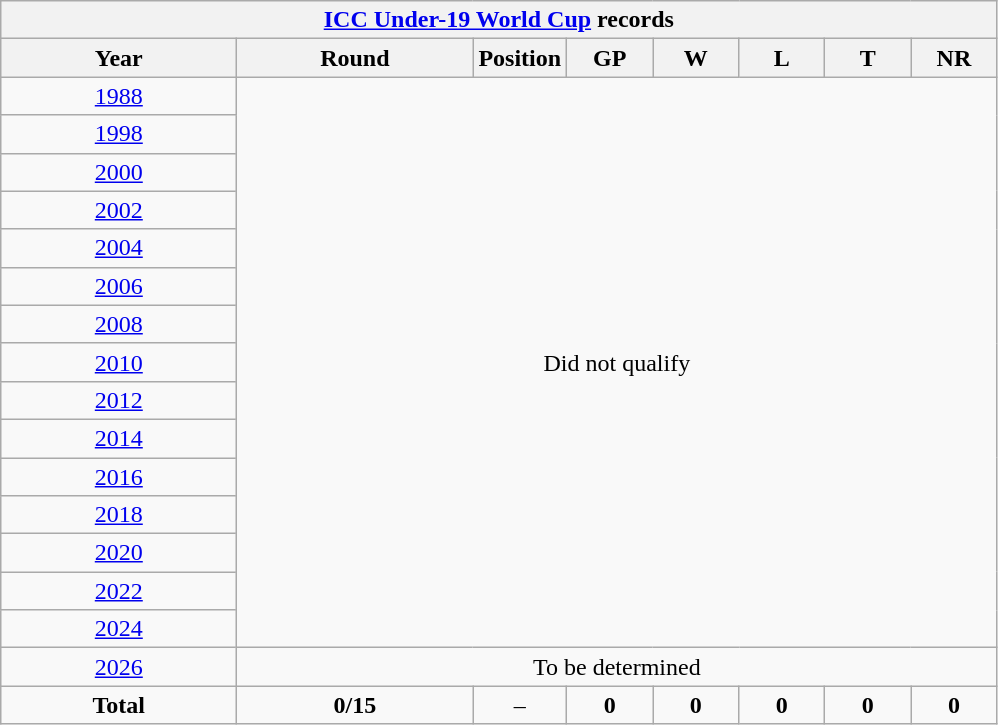<table class="wikitable" style="text-align: center; width=900px;">
<tr>
<th colspan=9><a href='#'>ICC Under-19 World Cup</a> records</th>
</tr>
<tr>
<th width=150>Year</th>
<th width=150>Round</th>
<th width=50>Position</th>
<th width=50>GP</th>
<th width=50>W</th>
<th width=50>L</th>
<th width=50>T</th>
<th width=50>NR</th>
</tr>
<tr>
<td> <a href='#'>1988</a></td>
<td colspan=8 rowspan=15>Did not qualify</td>
</tr>
<tr>
<td> <a href='#'>1998</a></td>
</tr>
<tr>
<td> <a href='#'>2000</a></td>
</tr>
<tr>
<td> <a href='#'>2002</a></td>
</tr>
<tr>
<td> <a href='#'>2004</a></td>
</tr>
<tr>
<td> <a href='#'>2006</a></td>
</tr>
<tr>
<td> <a href='#'>2008</a></td>
</tr>
<tr>
<td> <a href='#'>2010</a></td>
</tr>
<tr>
<td> <a href='#'>2012</a></td>
</tr>
<tr>
<td> <a href='#'>2014</a></td>
</tr>
<tr>
<td> <a href='#'>2016</a></td>
</tr>
<tr>
<td> <a href='#'>2018</a></td>
</tr>
<tr>
<td> <a href='#'>2020</a></td>
</tr>
<tr>
<td> <a href='#'>2022</a></td>
</tr>
<tr>
<td> <a href='#'>2024</a></td>
</tr>
<tr>
<td>  <a href='#'>2026</a></td>
<td colspan=8 rowspan=1>To be determined</td>
</tr>
<tr>
<td><strong>Total</strong></td>
<td><strong>0/15</strong></td>
<td>–</td>
<td><strong>0</strong></td>
<td><strong>0</strong></td>
<td><strong>0</strong></td>
<td><strong>0</strong></td>
<td><strong>0</strong></td>
</tr>
</table>
